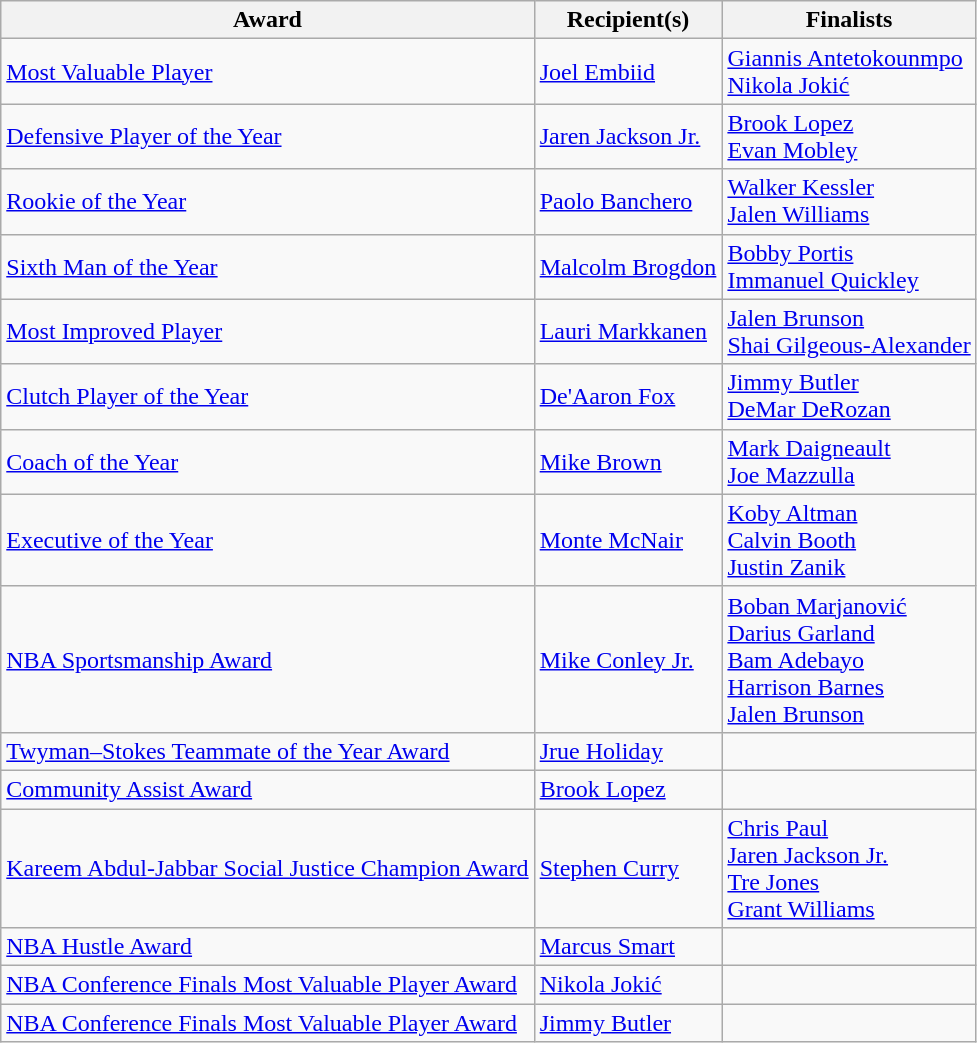<table class="wikitable">
<tr>
<th>Award</th>
<th>Recipient(s)</th>
<th>Finalists</th>
</tr>
<tr>
<td><a href='#'>Most Valuable Player</a></td>
<td><a href='#'>Joel Embiid</a> </td>
<td><a href='#'>Giannis Antetokounmpo</a> <br><a href='#'>Nikola Jokić</a> </td>
</tr>
<tr>
<td><a href='#'>Defensive Player of the Year</a></td>
<td><a href='#'>Jaren Jackson Jr.</a> </td>
<td><a href='#'>Brook Lopez</a> <br><a href='#'>Evan Mobley</a> </td>
</tr>
<tr>
<td><a href='#'>Rookie of the Year</a></td>
<td><a href='#'>Paolo Banchero</a> </td>
<td><a href='#'>Walker Kessler</a> <br><a href='#'>Jalen Williams</a> </td>
</tr>
<tr>
<td><a href='#'>Sixth Man of the Year</a></td>
<td><a href='#'>Malcolm Brogdon</a> </td>
<td><a href='#'>Bobby Portis</a> <br><a href='#'>Immanuel Quickley</a> </td>
</tr>
<tr>
<td><a href='#'>Most Improved Player</a></td>
<td><a href='#'>Lauri Markkanen</a> </td>
<td><a href='#'>Jalen Brunson</a> <br><a href='#'>Shai Gilgeous-Alexander</a> </td>
</tr>
<tr>
<td><a href='#'>Clutch Player of the Year</a></td>
<td><a href='#'>De'Aaron Fox</a> </td>
<td><a href='#'>Jimmy Butler</a> <br><a href='#'>DeMar DeRozan</a> </td>
</tr>
<tr>
<td><a href='#'>Coach of the Year</a></td>
<td><a href='#'>Mike Brown</a> </td>
<td><a href='#'>Mark Daigneault</a> <br><a href='#'>Joe Mazzulla</a> </td>
</tr>
<tr>
<td><a href='#'>Executive of the Year</a></td>
<td><a href='#'>Monte McNair</a> </td>
<td><a href='#'>Koby Altman</a> <br><a href='#'>Calvin Booth</a> <br><a href='#'>Justin Zanik</a> </td>
</tr>
<tr>
<td><a href='#'>NBA Sportsmanship Award</a></td>
<td><a href='#'>Mike Conley Jr.</a> </td>
<td><a href='#'>Boban Marjanović</a> <br><a href='#'>Darius Garland</a> <br><a href='#'>Bam Adebayo</a> <br><a href='#'>Harrison Barnes</a> <br><a href='#'>Jalen Brunson</a> </td>
</tr>
<tr>
<td><a href='#'>Twyman–Stokes Teammate of the Year Award</a></td>
<td><a href='#'>Jrue Holiday</a> </td>
<td></td>
</tr>
<tr>
<td><a href='#'>Community Assist Award</a></td>
<td><a href='#'>Brook Lopez</a> </td>
<td></td>
</tr>
<tr>
<td><a href='#'>Kareem Abdul-Jabbar Social Justice Champion Award</a></td>
<td><a href='#'>Stephen Curry</a> </td>
<td><a href='#'>Chris Paul</a> <br><a href='#'>Jaren Jackson Jr.</a> <br><a href='#'>Tre Jones</a> <br><a href='#'>Grant Williams</a> </td>
</tr>
<tr>
<td><a href='#'>NBA Hustle Award</a></td>
<td><a href='#'>Marcus Smart</a> </td>
<td></td>
</tr>
<tr>
<td><a href='#'>NBA Conference Finals Most Valuable Player Award</a> </td>
<td><a href='#'>Nikola Jokić</a> </td>
<td></td>
</tr>
<tr>
<td><a href='#'>NBA Conference Finals Most Valuable Player Award</a> </td>
<td><a href='#'>Jimmy Butler</a> </td>
<td></td>
</tr>
</table>
